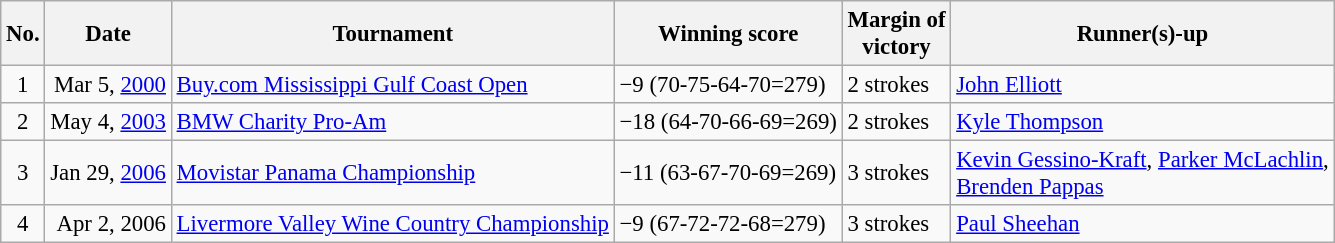<table class="wikitable" style="font-size:95%;">
<tr>
<th>No.</th>
<th>Date</th>
<th>Tournament</th>
<th>Winning score</th>
<th>Margin of<br>victory</th>
<th>Runner(s)-up</th>
</tr>
<tr>
<td align=center>1</td>
<td align=right>Mar 5, <a href='#'>2000</a></td>
<td><a href='#'>Buy.com Mississippi Gulf Coast Open</a></td>
<td>−9 (70-75-64-70=279)</td>
<td>2 strokes</td>
<td> <a href='#'>John Elliott</a></td>
</tr>
<tr>
<td align=center>2</td>
<td align=right>May 4, <a href='#'>2003</a></td>
<td><a href='#'>BMW Charity Pro-Am</a></td>
<td>−18 (64-70-66-69=269)</td>
<td>2 strokes</td>
<td> <a href='#'>Kyle Thompson</a></td>
</tr>
<tr>
<td align=center>3</td>
<td align=right>Jan 29, <a href='#'>2006</a></td>
<td><a href='#'>Movistar Panama Championship</a></td>
<td>−11 (63-67-70-69=269)</td>
<td>3 strokes</td>
<td> <a href='#'>Kevin Gessino-Kraft</a>,  <a href='#'>Parker McLachlin</a>,<br> <a href='#'>Brenden Pappas</a></td>
</tr>
<tr>
<td align=center>4</td>
<td align=right>Apr 2, 2006</td>
<td><a href='#'>Livermore Valley Wine Country Championship</a></td>
<td>−9 (67-72-72-68=279)</td>
<td>3 strokes</td>
<td> <a href='#'>Paul Sheehan</a></td>
</tr>
</table>
